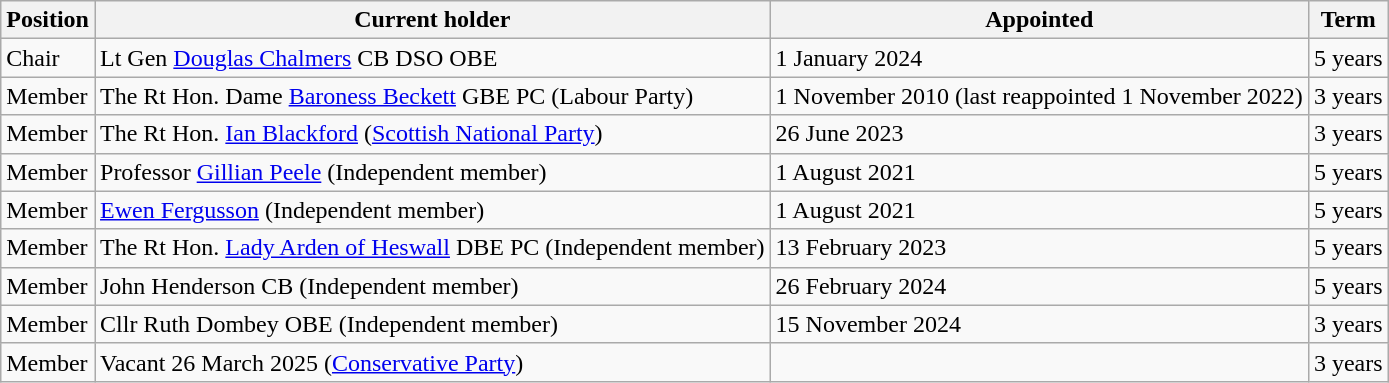<table class="wikitable">
<tr>
<th>Position</th>
<th>Current holder</th>
<th>Appointed</th>
<th>Term</th>
</tr>
<tr>
<td>Chair</td>
<td>Lt Gen <a href='#'>Douglas Chalmers</a> CB DSO OBE</td>
<td>1 January 2024</td>
<td>5 years</td>
</tr>
<tr>
<td>Member</td>
<td>The Rt Hon. Dame <a href='#'>Baroness Beckett</a> GBE PC (Labour Party)</td>
<td>1 November 2010 (last reappointed 1 November 2022)</td>
<td>3 years</td>
</tr>
<tr>
<td>Member</td>
<td>The Rt Hon. <a href='#'>Ian Blackford</a> (<a href='#'>Scottish National Party</a>)</td>
<td>26 June 2023</td>
<td>3 years</td>
</tr>
<tr>
<td>Member</td>
<td>Professor <a href='#'>Gillian Peele</a> (Independent member)</td>
<td>1 August 2021</td>
<td>5 years</td>
</tr>
<tr>
<td>Member</td>
<td><a href='#'>Ewen Fergusson</a> (Independent member)</td>
<td>1 August 2021</td>
<td>5 years</td>
</tr>
<tr>
<td>Member</td>
<td>The Rt Hon. <a href='#'>Lady Arden of Heswall</a> DBE PC (Independent member)</td>
<td>13 February 2023</td>
<td>5 years</td>
</tr>
<tr>
<td>Member</td>
<td>John Henderson CB (Independent member)</td>
<td>26 February 2024</td>
<td>5 years</td>
</tr>
<tr>
<td>Member</td>
<td>Cllr Ruth Dombey OBE (Independent member)</td>
<td>15 November 2024</td>
<td>3 years</td>
</tr>
<tr>
<td>Member</td>
<td>Vacant 26 March 2025 (<a href='#'>Conservative Party</a>)</td>
<td></td>
<td>3 years</td>
</tr>
</table>
